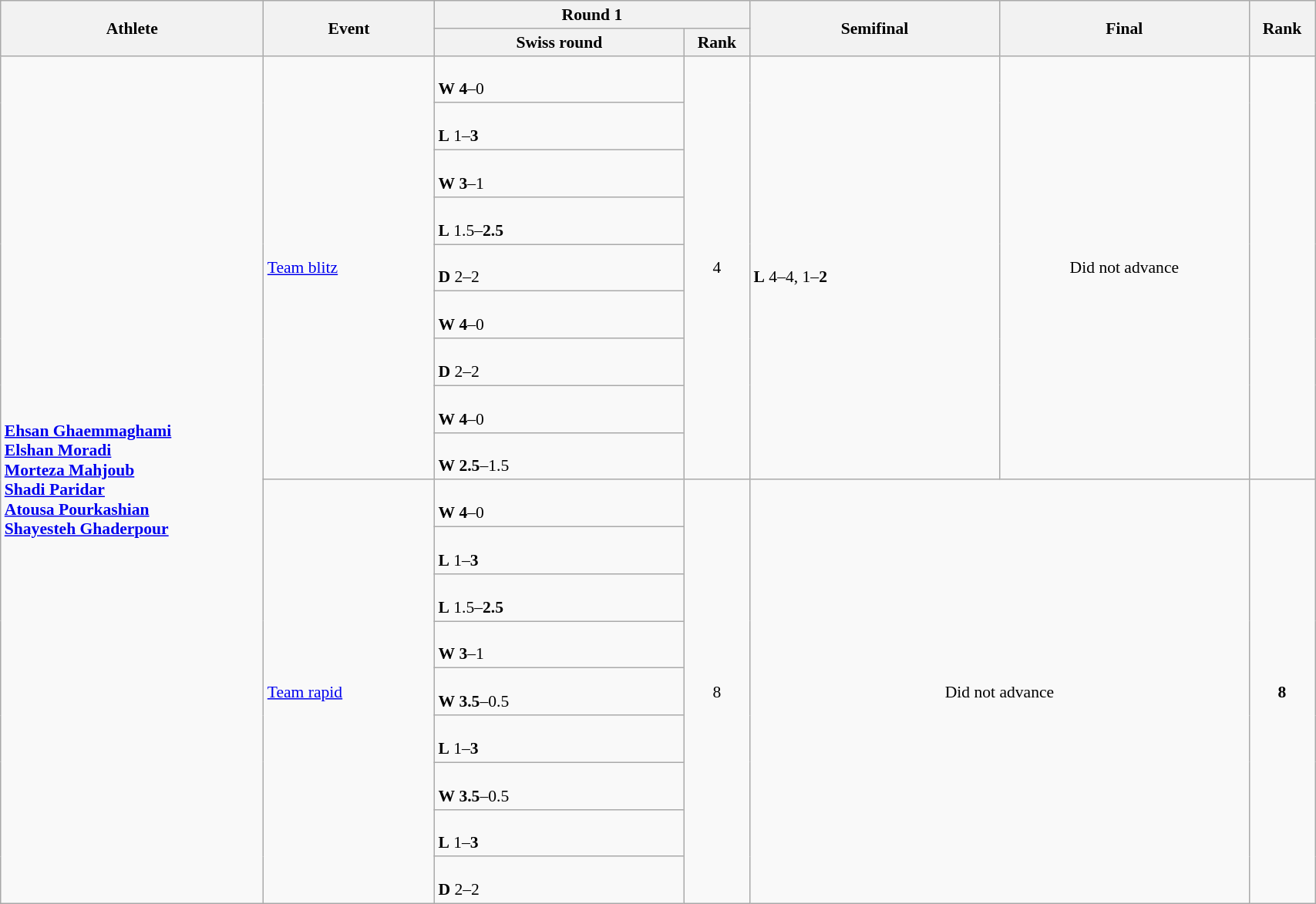<table class="wikitable" width="90%" style="text-align:left; font-size:90%">
<tr>
<th rowspan="2" width="20%">Athlete</th>
<th rowspan="2" width="13%">Event</th>
<th colspan="2">Round 1</th>
<th rowspan="2" width="19%">Semifinal</th>
<th rowspan="2" width="19%">Final</th>
<th rowspan="2" width="5%">Rank</th>
</tr>
<tr>
<th width="19%">Swiss round</th>
<th width="5%">Rank</th>
</tr>
<tr>
<td rowspan="18"><strong><a href='#'>Ehsan Ghaemmaghami</a><br><a href='#'>Elshan Moradi</a><br><a href='#'>Morteza Mahjoub</a><br><a href='#'>Shadi Paridar</a><br><a href='#'>Atousa Pourkashian</a><br><a href='#'>Shayesteh Ghaderpour</a></strong></td>
<td rowspan="9"><a href='#'>Team blitz</a></td>
<td><br><strong>W</strong> <strong>4</strong>–0</td>
<td rowspan="9" align=center>4 <strong></strong></td>
<td rowspan="9"><br><strong>L</strong> 4–4, 1–<strong>2</strong></td>
<td rowspan="9" align=center>Did not advance</td>
<td rowspan="9" align="center"></td>
</tr>
<tr>
<td><br><strong>L</strong> 1–<strong>3</strong></td>
</tr>
<tr>
<td><br><strong>W</strong> <strong>3</strong>–1</td>
</tr>
<tr>
<td><br><strong>L</strong> 1.5–<strong>2.5</strong></td>
</tr>
<tr>
<td><br><strong>D</strong> 2–2</td>
</tr>
<tr>
<td><br><strong>W</strong> <strong>4</strong>–0</td>
</tr>
<tr>
<td><br><strong>D</strong> 2–2</td>
</tr>
<tr>
<td><br><strong>W</strong> <strong>4</strong>–0</td>
</tr>
<tr>
<td><br><strong>W</strong> <strong>2.5</strong>–1.5</td>
</tr>
<tr>
<td rowspan="9"><a href='#'>Team rapid</a></td>
<td><br><strong>W</strong> <strong>4</strong>–0</td>
<td rowspan="9" align=center>8</td>
<td rowspan="9" colspan=2 align=center>Did not advance</td>
<td rowspan="9" align="center"><strong>8</strong></td>
</tr>
<tr>
<td><br><strong>L</strong> 1–<strong>3</strong></td>
</tr>
<tr>
<td><br><strong>L</strong> 1.5–<strong>2.5</strong></td>
</tr>
<tr>
<td><br><strong>W</strong> <strong>3</strong>–1</td>
</tr>
<tr>
<td><br><strong>W</strong> <strong>3.5</strong>–0.5</td>
</tr>
<tr>
<td><br><strong>L</strong> 1–<strong>3</strong></td>
</tr>
<tr>
<td><br><strong>W</strong> <strong>3.5</strong>–0.5</td>
</tr>
<tr>
<td><br><strong>L</strong> 1–<strong>3</strong></td>
</tr>
<tr>
<td><br><strong>D</strong> 2–2</td>
</tr>
</table>
